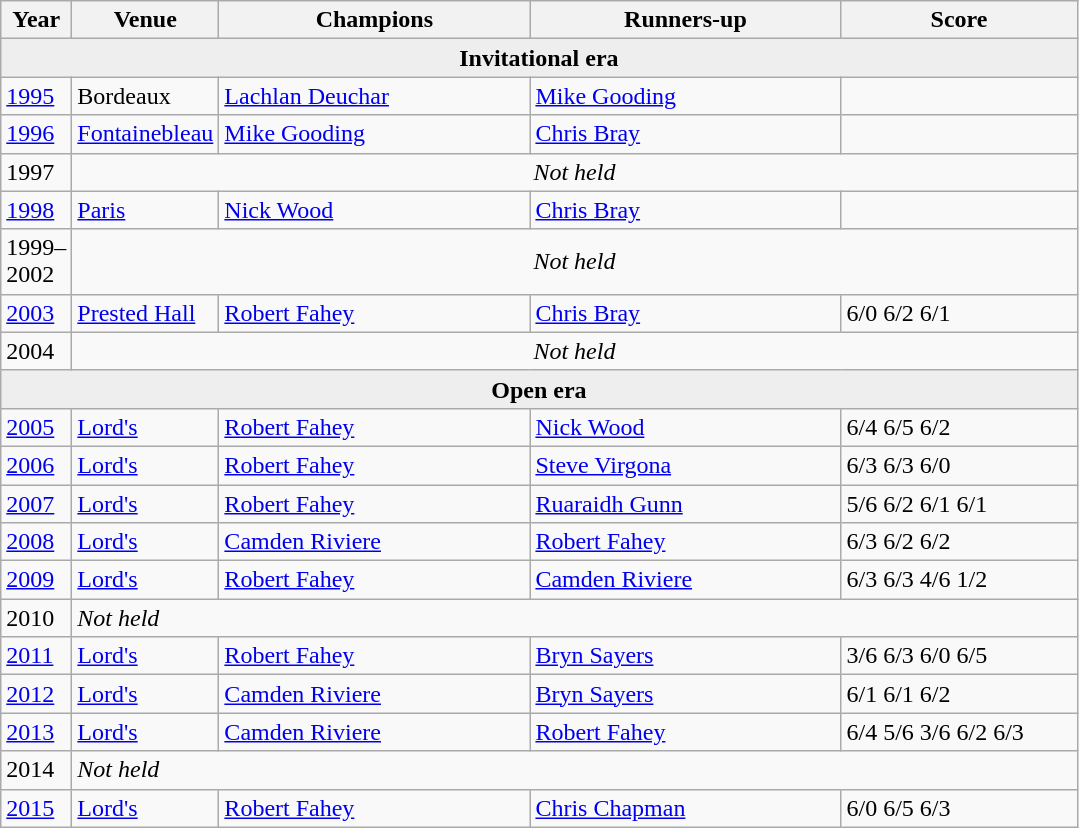<table class="wikitable">
<tr>
<th style="width:40px">Year</th>
<th>Venue</th>
<th style="width:200px">Champions</th>
<th style="width:200px">Runners-up</th>
<th style="width:150px" class="unsortable">Score</th>
</tr>
<tr>
<td colspan=5, style="text-align:center; background-color:#EEE"><strong>Invitational era</strong></td>
</tr>
<tr>
<td><a href='#'>1995</a></td>
<td>Bordeaux</td>
<td> <a href='#'>Lachlan Deuchar</a></td>
<td> <a href='#'>Mike Gooding</a></td>
<td></td>
</tr>
<tr>
<td><a href='#'>1996</a></td>
<td><a href='#'>Fontainebleau</a></td>
<td> <a href='#'>Mike Gooding</a></td>
<td> <a href='#'>Chris Bray</a></td>
<td></td>
</tr>
<tr>
<td>1997</td>
<td colspan=4, style="text-align:center;"><em>Not held</em></td>
</tr>
<tr>
<td><a href='#'>1998</a></td>
<td><a href='#'>Paris</a></td>
<td> <a href='#'>Nick Wood</a></td>
<td> <a href='#'>Chris Bray</a></td>
<td></td>
</tr>
<tr>
<td>1999–2002</td>
<td colspan=4, style="text-align:center;"><em>Not held</em></td>
</tr>
<tr>
<td><a href='#'>2003</a></td>
<td><a href='#'>Prested Hall</a></td>
<td> <a href='#'>Robert Fahey</a></td>
<td> <a href='#'>Chris Bray</a></td>
<td>6/0 6/2 6/1</td>
</tr>
<tr>
<td>2004</td>
<td colspan=4, style="text-align:center;"><em>Not held</em></td>
</tr>
<tr>
<td colspan=5, style="text-align:center; background-color:#EEE"><strong>Open era</strong></td>
</tr>
<tr>
<td><a href='#'>2005</a></td>
<td><a href='#'>Lord's</a></td>
<td> <a href='#'>Robert Fahey</a></td>
<td> <a href='#'>Nick Wood</a></td>
<td>6/4 6/5 6/2</td>
</tr>
<tr>
<td><a href='#'>2006</a></td>
<td><a href='#'>Lord's</a></td>
<td> <a href='#'>Robert Fahey</a></td>
<td> <a href='#'>Steve Virgona</a></td>
<td>6/3 6/3 6/0</td>
</tr>
<tr>
<td><a href='#'>2007</a></td>
<td><a href='#'>Lord's</a></td>
<td> <a href='#'>Robert Fahey</a></td>
<td> <a href='#'>Ruaraidh Gunn</a></td>
<td>5/6 6/2 6/1 6/1</td>
</tr>
<tr>
<td><a href='#'>2008</a></td>
<td><a href='#'>Lord's</a></td>
<td> <a href='#'>Camden Riviere</a></td>
<td> <a href='#'>Robert Fahey</a></td>
<td>6/3 6/2 6/2</td>
</tr>
<tr>
<td><a href='#'>2009</a></td>
<td><a href='#'>Lord's</a></td>
<td> <a href='#'>Robert Fahey</a></td>
<td> <a href='#'>Camden Riviere</a></td>
<td>6/3 6/3 4/6 1/2</td>
</tr>
<tr>
<td>2010</td>
<td colspan=4,><em>Not held</em></td>
</tr>
<tr>
<td><a href='#'>2011</a></td>
<td><a href='#'>Lord's</a></td>
<td> <a href='#'>Robert Fahey</a></td>
<td> <a href='#'>Bryn Sayers</a></td>
<td>3/6 6/3 6/0 6/5</td>
</tr>
<tr>
<td><a href='#'>2012</a></td>
<td><a href='#'>Lord's</a></td>
<td> <a href='#'>Camden Riviere</a></td>
<td> <a href='#'>Bryn Sayers</a></td>
<td>6/1 6/1 6/2</td>
</tr>
<tr>
<td><a href='#'>2013</a></td>
<td><a href='#'>Lord's</a></td>
<td> <a href='#'>Camden Riviere</a></td>
<td> <a href='#'>Robert Fahey</a></td>
<td>6/4 5/6 3/6 6/2 6/3</td>
</tr>
<tr>
<td>2014</td>
<td colspan=4,><em>Not held</em></td>
</tr>
<tr>
<td><a href='#'>2015</a></td>
<td><a href='#'>Lord's</a></td>
<td> <a href='#'>Robert Fahey</a></td>
<td> <a href='#'>Chris Chapman</a></td>
<td>6/0 6/5 6/3</td>
</tr>
</table>
